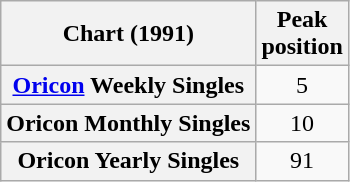<table class="wikitable sortable plainrowheaders">
<tr>
<th scope="col">Chart (1991)</th>
<th scope="col">Peak<br>position</th>
</tr>
<tr>
<th scope="row"><a href='#'>Oricon</a> Weekly Singles</th>
<td align="center">5</td>
</tr>
<tr>
<th scope="row">Oricon Monthly Singles</th>
<td align="center">10</td>
</tr>
<tr>
<th scope="row">Oricon Yearly Singles</th>
<td align="center">91</td>
</tr>
</table>
